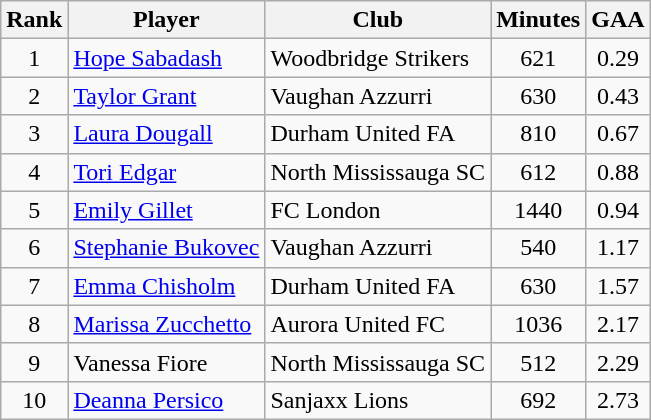<table class="wikitable">
<tr>
<th>Rank</th>
<th>Player</th>
<th>Club</th>
<th>Minutes</th>
<th>GAA</th>
</tr>
<tr>
<td align=center>1</td>
<td><a href='#'>Hope Sabadash</a></td>
<td>Woodbridge Strikers</td>
<td align=center>621</td>
<td align=center>0.29</td>
</tr>
<tr>
<td align=center>2</td>
<td><a href='#'>Taylor Grant</a></td>
<td>Vaughan Azzurri</td>
<td align=center>630</td>
<td align=center>0.43</td>
</tr>
<tr>
<td align=center>3</td>
<td><a href='#'>Laura Dougall</a></td>
<td>Durham United FA</td>
<td align=center>810</td>
<td align=center>0.67</td>
</tr>
<tr>
<td align=center>4</td>
<td><a href='#'>Tori Edgar</a></td>
<td>North Mississauga SC</td>
<td align=center>612</td>
<td align=center>0.88</td>
</tr>
<tr>
<td align=center>5</td>
<td><a href='#'>Emily Gillet</a></td>
<td>FC London</td>
<td align=center>1440</td>
<td align=center>0.94</td>
</tr>
<tr>
<td align=center>6</td>
<td><a href='#'>Stephanie Bukovec</a></td>
<td>Vaughan Azzurri</td>
<td align=center>540</td>
<td align=center>1.17</td>
</tr>
<tr>
<td align=center>7</td>
<td><a href='#'>Emma Chisholm</a></td>
<td>Durham United FA</td>
<td align=center>630</td>
<td align=center>1.57</td>
</tr>
<tr>
<td align=center>8</td>
<td><a href='#'>Marissa Zucchetto</a></td>
<td>Aurora United FC</td>
<td align=center>1036</td>
<td align=center>2.17</td>
</tr>
<tr>
<td align=center>9</td>
<td>Vanessa Fiore</td>
<td>North Mississauga SC</td>
<td align=center>512</td>
<td align=center>2.29</td>
</tr>
<tr>
<td align=center>10</td>
<td><a href='#'>Deanna Persico</a></td>
<td>Sanjaxx Lions</td>
<td align=center>692</td>
<td align=center>2.73</td>
</tr>
</table>
